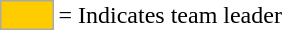<table>
<tr>
<td style="background:#fc0; border:1px solid #aaa; width:2em;"></td>
<td>= Indicates team leader</td>
</tr>
</table>
